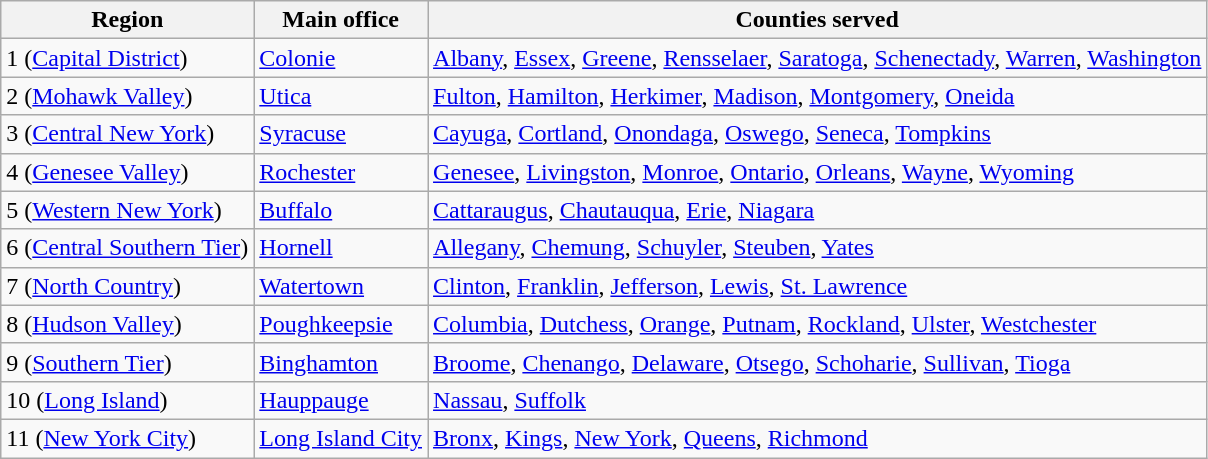<table class="wikitable">
<tr>
<th>Region</th>
<th>Main office</th>
<th>Counties served</th>
</tr>
<tr>
<td>1 (<a href='#'>Capital District</a>)</td>
<td><a href='#'>Colonie</a></td>
<td><a href='#'>Albany</a>, <a href='#'>Essex</a>, <a href='#'>Greene</a>, <a href='#'>Rensselaer</a>, <a href='#'>Saratoga</a>, <a href='#'>Schenectady</a>, <a href='#'>Warren</a>, <a href='#'>Washington</a></td>
</tr>
<tr>
<td>2 (<a href='#'>Mohawk Valley</a>)</td>
<td><a href='#'>Utica</a></td>
<td><a href='#'>Fulton</a>, <a href='#'>Hamilton</a>, <a href='#'>Herkimer</a>, <a href='#'>Madison</a>, <a href='#'>Montgomery</a>, <a href='#'>Oneida</a></td>
</tr>
<tr>
<td>3 (<a href='#'>Central New York</a>)</td>
<td><a href='#'>Syracuse</a></td>
<td><a href='#'>Cayuga</a>, <a href='#'>Cortland</a>, <a href='#'>Onondaga</a>, <a href='#'>Oswego</a>, <a href='#'>Seneca</a>, <a href='#'>Tompkins</a></td>
</tr>
<tr>
<td>4 (<a href='#'>Genesee Valley</a>)</td>
<td><a href='#'>Rochester</a></td>
<td><a href='#'>Genesee</a>, <a href='#'>Livingston</a>, <a href='#'>Monroe</a>, <a href='#'>Ontario</a>, <a href='#'>Orleans</a>, <a href='#'>Wayne</a>, <a href='#'>Wyoming</a></td>
</tr>
<tr>
<td>5 (<a href='#'>Western New York</a>)</td>
<td><a href='#'>Buffalo</a></td>
<td><a href='#'>Cattaraugus</a>, <a href='#'>Chautauqua</a>, <a href='#'>Erie</a>, <a href='#'>Niagara</a></td>
</tr>
<tr>
<td>6 (<a href='#'>Central Southern Tier</a>)</td>
<td><a href='#'>Hornell</a></td>
<td><a href='#'>Allegany</a>, <a href='#'>Chemung</a>, <a href='#'>Schuyler</a>, <a href='#'>Steuben</a>, <a href='#'>Yates</a></td>
</tr>
<tr>
<td>7 (<a href='#'>North Country</a>)</td>
<td><a href='#'>Watertown</a></td>
<td><a href='#'>Clinton</a>, <a href='#'>Franklin</a>, <a href='#'>Jefferson</a>, <a href='#'>Lewis</a>, <a href='#'>St. Lawrence</a></td>
</tr>
<tr>
<td>8 (<a href='#'>Hudson Valley</a>)</td>
<td><a href='#'>Poughkeepsie</a></td>
<td><a href='#'>Columbia</a>, <a href='#'>Dutchess</a>, <a href='#'>Orange</a>, <a href='#'>Putnam</a>, <a href='#'>Rockland</a>, <a href='#'>Ulster</a>, <a href='#'>Westchester</a></td>
</tr>
<tr>
<td>9 (<a href='#'>Southern Tier</a>)</td>
<td><a href='#'>Binghamton</a></td>
<td><a href='#'>Broome</a>, <a href='#'>Chenango</a>, <a href='#'>Delaware</a>, <a href='#'>Otsego</a>, <a href='#'>Schoharie</a>, <a href='#'>Sullivan</a>, <a href='#'>Tioga</a></td>
</tr>
<tr>
<td>10 (<a href='#'>Long Island</a>)</td>
<td><a href='#'>Hauppauge</a></td>
<td><a href='#'>Nassau</a>, <a href='#'>Suffolk</a></td>
</tr>
<tr>
<td>11 (<a href='#'>New York City</a>)</td>
<td><a href='#'>Long Island City</a></td>
<td><a href='#'>Bronx</a>, <a href='#'>Kings</a>, <a href='#'>New York</a>, <a href='#'>Queens</a>, <a href='#'>Richmond</a></td>
</tr>
</table>
